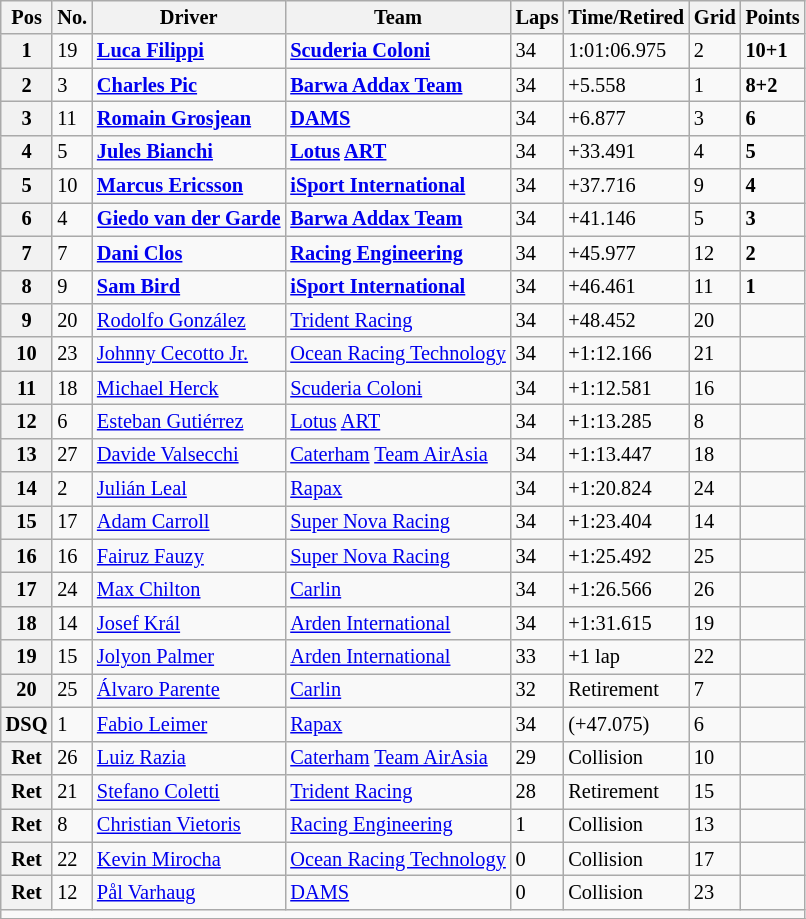<table class="wikitable" style="font-size:85%">
<tr>
<th>Pos</th>
<th>No.</th>
<th>Driver</th>
<th>Team</th>
<th>Laps</th>
<th>Time/Retired</th>
<th>Grid</th>
<th>Points</th>
</tr>
<tr>
<th>1</th>
<td>19</td>
<td> <strong><a href='#'>Luca Filippi</a></strong></td>
<td><strong><a href='#'>Scuderia Coloni</a></strong></td>
<td>34</td>
<td>1:01:06.975</td>
<td>2</td>
<td><strong>10+1</strong></td>
</tr>
<tr>
<th>2</th>
<td>3</td>
<td> <strong><a href='#'>Charles Pic</a></strong></td>
<td><strong><a href='#'>Barwa Addax Team</a></strong></td>
<td>34</td>
<td>+5.558</td>
<td>1</td>
<td><strong>8+2</strong></td>
</tr>
<tr>
<th>3</th>
<td>11</td>
<td> <strong><a href='#'>Romain Grosjean</a></strong></td>
<td><strong><a href='#'>DAMS</a></strong></td>
<td>34</td>
<td>+6.877</td>
<td>3</td>
<td><strong>6</strong></td>
</tr>
<tr>
<th>4</th>
<td>5</td>
<td> <strong><a href='#'>Jules Bianchi</a></strong></td>
<td><strong><a href='#'>Lotus</a> <a href='#'>ART</a></strong></td>
<td>34</td>
<td>+33.491</td>
<td>4</td>
<td><strong>5</strong></td>
</tr>
<tr>
<th>5</th>
<td>10</td>
<td> <strong><a href='#'>Marcus Ericsson</a></strong></td>
<td><strong><a href='#'>iSport International</a></strong></td>
<td>34</td>
<td>+37.716</td>
<td>9</td>
<td><strong>4</strong></td>
</tr>
<tr>
<th>6</th>
<td>4</td>
<td> <strong><a href='#'>Giedo van der Garde</a></strong></td>
<td><strong><a href='#'>Barwa Addax Team</a></strong></td>
<td>34</td>
<td>+41.146</td>
<td>5</td>
<td><strong>3</strong></td>
</tr>
<tr>
<th>7</th>
<td>7</td>
<td> <strong><a href='#'>Dani Clos</a></strong></td>
<td><strong><a href='#'>Racing Engineering</a></strong></td>
<td>34</td>
<td>+45.977</td>
<td>12</td>
<td><strong>2</strong></td>
</tr>
<tr>
<th>8</th>
<td>9</td>
<td> <strong><a href='#'>Sam Bird</a></strong></td>
<td><strong><a href='#'>iSport International</a></strong></td>
<td>34</td>
<td>+46.461</td>
<td>11</td>
<td><strong>1</strong></td>
</tr>
<tr>
<th>9</th>
<td>20</td>
<td> <a href='#'>Rodolfo González</a></td>
<td><a href='#'>Trident Racing</a></td>
<td>34</td>
<td>+48.452</td>
<td>20</td>
<td></td>
</tr>
<tr>
<th>10</th>
<td>23</td>
<td> <a href='#'>Johnny Cecotto Jr.</a></td>
<td><a href='#'>Ocean Racing Technology</a></td>
<td>34</td>
<td>+1:12.166</td>
<td>21</td>
<td></td>
</tr>
<tr>
<th>11</th>
<td>18</td>
<td> <a href='#'>Michael Herck</a></td>
<td><a href='#'>Scuderia Coloni</a></td>
<td>34</td>
<td>+1:12.581</td>
<td>16</td>
<td></td>
</tr>
<tr>
<th>12</th>
<td>6</td>
<td> <a href='#'>Esteban Gutiérrez</a></td>
<td><a href='#'>Lotus</a> <a href='#'>ART</a></td>
<td>34</td>
<td>+1:13.285</td>
<td>8</td>
<td></td>
</tr>
<tr>
<th>13</th>
<td>27</td>
<td> <a href='#'>Davide Valsecchi</a></td>
<td><a href='#'>Caterham</a> <a href='#'>Team AirAsia</a></td>
<td>34</td>
<td>+1:13.447</td>
<td>18</td>
<td></td>
</tr>
<tr>
<th>14</th>
<td>2</td>
<td> <a href='#'>Julián Leal</a></td>
<td><a href='#'>Rapax</a></td>
<td>34</td>
<td>+1:20.824</td>
<td>24</td>
<td></td>
</tr>
<tr>
<th>15</th>
<td>17</td>
<td> <a href='#'>Adam Carroll</a></td>
<td><a href='#'>Super Nova Racing</a></td>
<td>34</td>
<td>+1:23.404</td>
<td>14</td>
<td></td>
</tr>
<tr>
<th>16</th>
<td>16</td>
<td> <a href='#'>Fairuz Fauzy</a></td>
<td><a href='#'>Super Nova Racing</a></td>
<td>34</td>
<td>+1:25.492</td>
<td>25</td>
<td></td>
</tr>
<tr>
<th>17</th>
<td>24</td>
<td> <a href='#'>Max Chilton</a></td>
<td><a href='#'>Carlin</a></td>
<td>34</td>
<td>+1:26.566</td>
<td>26</td>
<td></td>
</tr>
<tr>
<th>18</th>
<td>14</td>
<td> <a href='#'>Josef Král</a></td>
<td><a href='#'>Arden International</a></td>
<td>34</td>
<td>+1:31.615</td>
<td>19</td>
<td></td>
</tr>
<tr>
<th>19</th>
<td>15</td>
<td> <a href='#'>Jolyon Palmer</a></td>
<td><a href='#'>Arden International</a></td>
<td>33</td>
<td>+1 lap</td>
<td>22</td>
<td></td>
</tr>
<tr>
<th>20</th>
<td>25</td>
<td> <a href='#'>Álvaro Parente</a></td>
<td><a href='#'>Carlin</a></td>
<td>32</td>
<td>Retirement</td>
<td>7</td>
<td></td>
</tr>
<tr>
<th>DSQ</th>
<td>1</td>
<td> <a href='#'>Fabio Leimer</a></td>
<td><a href='#'>Rapax</a></td>
<td>34</td>
<td>(+47.075)</td>
<td>6</td>
<td></td>
</tr>
<tr>
<th>Ret</th>
<td>26</td>
<td> <a href='#'>Luiz Razia</a></td>
<td><a href='#'>Caterham</a> <a href='#'>Team AirAsia</a></td>
<td>29</td>
<td>Collision</td>
<td>10</td>
<td></td>
</tr>
<tr>
<th>Ret</th>
<td>21</td>
<td> <a href='#'>Stefano Coletti</a></td>
<td><a href='#'>Trident Racing</a></td>
<td>28</td>
<td>Retirement</td>
<td>15</td>
<td></td>
</tr>
<tr>
<th>Ret</th>
<td>8</td>
<td> <a href='#'>Christian Vietoris</a></td>
<td><a href='#'>Racing Engineering</a></td>
<td>1</td>
<td>Collision</td>
<td>13</td>
<td></td>
</tr>
<tr>
<th>Ret</th>
<td>22</td>
<td> <a href='#'>Kevin Mirocha</a></td>
<td><a href='#'>Ocean Racing Technology</a></td>
<td>0</td>
<td>Collision</td>
<td>17</td>
<td></td>
</tr>
<tr>
<th>Ret</th>
<td>12</td>
<td> <a href='#'>Pål Varhaug</a></td>
<td><a href='#'>DAMS</a></td>
<td>0</td>
<td>Collision</td>
<td>23</td>
<td></td>
</tr>
<tr>
<td colspan=8></td>
</tr>
<tr>
</tr>
</table>
